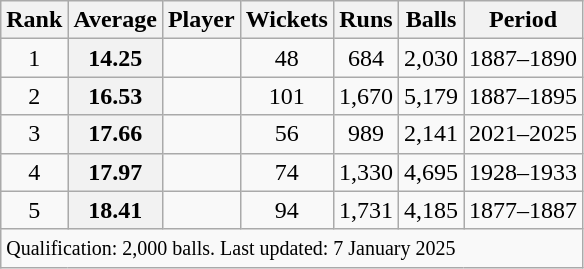<table class="wikitable plainrowheaders sortable">
<tr>
<th scope=col>Rank</th>
<th scope=col>Average</th>
<th scope=col>Player</th>
<th scope=col>Wickets</th>
<th scope=col>Runs</th>
<th scope=col>Balls</th>
<th scope=col>Period</th>
</tr>
<tr>
<td align=center>1</td>
<th scope=row style=text-align:center;>14.25</th>
<td></td>
<td align=center>48</td>
<td align=center>684</td>
<td align=center>2,030</td>
<td>1887–1890</td>
</tr>
<tr>
<td align=center>2</td>
<th scope=row style=text-align:center;>16.53</th>
<td></td>
<td align=center>101</td>
<td align=center>1,670</td>
<td align=center>5,179</td>
<td>1887–1895</td>
</tr>
<tr>
<td align=center>3</td>
<th scope=row style=text-align:center;>17.66</th>
<td> </td>
<td align=center>56</td>
<td align=center>989</td>
<td align=center>2,141</td>
<td>2021–2025</td>
</tr>
<tr>
<td align=center>4</td>
<th scope=row style=text-align:center;>17.97</th>
<td></td>
<td align=center>74</td>
<td align=center>1,330</td>
<td align=center>4,695</td>
<td>1928–1933</td>
</tr>
<tr>
<td align=center>5</td>
<th scope=row style=text-align:center;>18.41</th>
<td></td>
<td align=center>94</td>
<td align=center>1,731</td>
<td align=center>4,185</td>
<td>1877–1887</td>
</tr>
<tr class=sortbottom>
<td colspan=7><small>Qualification: 2,000 balls. Last updated: 7 January 2025</small></td>
</tr>
</table>
